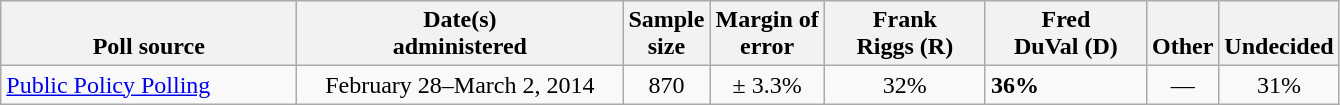<table class="wikitable">
<tr valign= bottom>
<th style="width:190px;">Poll source</th>
<th style="width:210px;">Date(s)<br>administered</th>
<th class=small>Sample<br>size</th>
<th class=small>Margin of<br>error</th>
<th style="width:100px;">Frank<br>Riggs (R)</th>
<th style="width:100px;">Fred<br>DuVal (D)</th>
<th style="width:40px;">Other</th>
<th style="width:40px;">Undecided</th>
</tr>
<tr>
<td><a href='#'>Public Policy Polling</a></td>
<td align=center>February 28–March 2, 2014</td>
<td align=center>870</td>
<td align=center>± 3.3%</td>
<td align=center>32%</td>
<td><strong>36%</strong></td>
<td align=center>—</td>
<td align=center>31%</td>
</tr>
</table>
